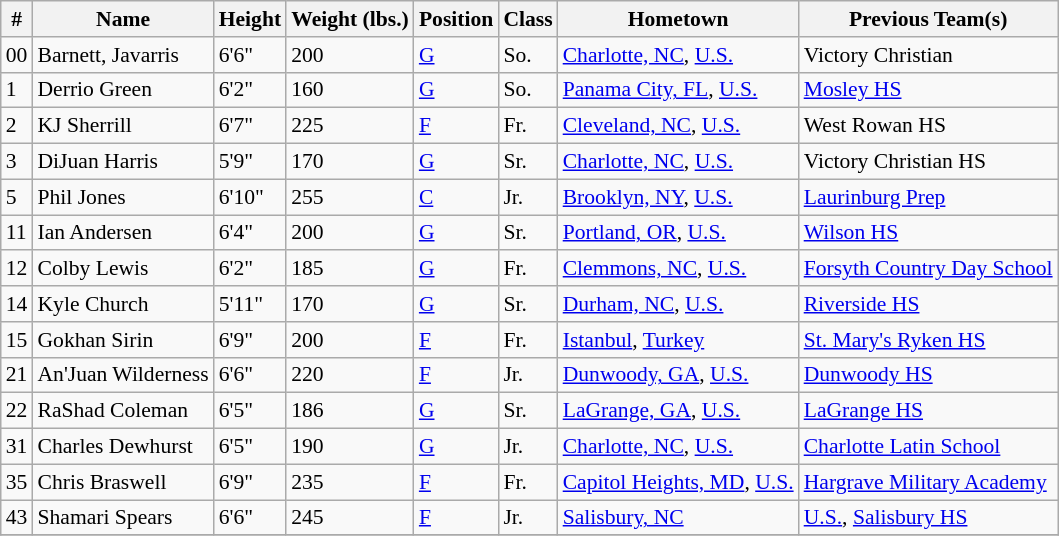<table class="wikitable" style="font-size: 90%">
<tr>
<th>#</th>
<th>Name</th>
<th>Height</th>
<th>Weight (lbs.)</th>
<th>Position</th>
<th>Class</th>
<th>Hometown</th>
<th>Previous Team(s)</th>
</tr>
<tr>
<td>00</td>
<td>Barnett, Javarris</td>
<td>6'6"</td>
<td>200</td>
<td><a href='#'>G</a></td>
<td>So.</td>
<td><a href='#'>Charlotte, NC</a>, <a href='#'>U.S.</a></td>
<td>Victory Christian</td>
</tr>
<tr>
<td>1</td>
<td>Derrio Green</td>
<td>6'2"</td>
<td>160</td>
<td><a href='#'>G</a></td>
<td>So.</td>
<td><a href='#'>Panama City, FL</a>, <a href='#'>U.S.</a></td>
<td><a href='#'>Mosley HS</a></td>
</tr>
<tr>
<td>2</td>
<td>KJ Sherrill</td>
<td>6'7"</td>
<td>225</td>
<td><a href='#'>F</a></td>
<td>Fr.</td>
<td><a href='#'>Cleveland, NC</a>, <a href='#'>U.S.</a></td>
<td>West Rowan HS</td>
</tr>
<tr>
<td>3</td>
<td>DiJuan Harris</td>
<td>5'9"</td>
<td>170</td>
<td><a href='#'>G</a></td>
<td>Sr.</td>
<td><a href='#'>Charlotte, NC</a>, <a href='#'>U.S.</a></td>
<td>Victory Christian HS</td>
</tr>
<tr>
<td>5</td>
<td>Phil Jones</td>
<td>6'10"</td>
<td>255</td>
<td><a href='#'>C</a></td>
<td>Jr.</td>
<td><a href='#'>Brooklyn, NY</a>, <a href='#'>U.S.</a></td>
<td><a href='#'>Laurinburg Prep</a></td>
</tr>
<tr>
<td>11</td>
<td>Ian Andersen</td>
<td>6'4"</td>
<td>200</td>
<td><a href='#'>G</a></td>
<td>Sr.</td>
<td><a href='#'>Portland, OR</a>, <a href='#'>U.S.</a></td>
<td><a href='#'>Wilson HS</a></td>
</tr>
<tr>
<td>12</td>
<td>Colby Lewis</td>
<td>6'2"</td>
<td>185</td>
<td><a href='#'>G</a></td>
<td>Fr.</td>
<td><a href='#'>Clemmons, NC</a>, <a href='#'>U.S.</a></td>
<td><a href='#'>Forsyth Country Day School</a></td>
</tr>
<tr>
<td>14</td>
<td>Kyle Church</td>
<td>5'11"</td>
<td>170</td>
<td><a href='#'>G</a></td>
<td>Sr.</td>
<td><a href='#'>Durham, NC</a>, <a href='#'>U.S.</a></td>
<td><a href='#'>Riverside HS</a></td>
</tr>
<tr>
<td>15</td>
<td>Gokhan Sirin</td>
<td>6'9"</td>
<td>200</td>
<td><a href='#'>F</a></td>
<td>Fr.</td>
<td><a href='#'>Istanbul</a>, <a href='#'>Turkey</a></td>
<td><a href='#'>St. Mary's Ryken HS</a></td>
</tr>
<tr>
<td>21</td>
<td>An'Juan Wilderness</td>
<td>6'6"</td>
<td>220</td>
<td><a href='#'>F</a></td>
<td>Jr.</td>
<td><a href='#'>Dunwoody, GA</a>, <a href='#'>U.S.</a></td>
<td><a href='#'>Dunwoody HS</a></td>
</tr>
<tr>
<td>22</td>
<td>RaShad Coleman</td>
<td>6'5"</td>
<td>186</td>
<td><a href='#'>G</a></td>
<td>Sr.</td>
<td><a href='#'>LaGrange, GA</a>, <a href='#'>U.S.</a></td>
<td><a href='#'>LaGrange HS</a></td>
</tr>
<tr>
<td>31</td>
<td>Charles Dewhurst</td>
<td>6'5"</td>
<td>190</td>
<td><a href='#'>G</a></td>
<td>Jr.</td>
<td><a href='#'>Charlotte, NC</a>, <a href='#'>U.S.</a></td>
<td><a href='#'>Charlotte Latin School</a></td>
</tr>
<tr>
<td>35</td>
<td>Chris Braswell</td>
<td>6'9"</td>
<td>235</td>
<td><a href='#'>F</a></td>
<td>Fr.</td>
<td><a href='#'>Capitol Heights, MD</a>, <a href='#'>U.S.</a></td>
<td><a href='#'>Hargrave Military Academy</a></td>
</tr>
<tr>
<td>43</td>
<td>Shamari Spears</td>
<td>6'6"</td>
<td>245</td>
<td><a href='#'>F</a></td>
<td>Jr.</td>
<td><a href='#'>Salisbury, NC</a></td>
<td><a href='#'>U.S.</a>, <a href='#'>Salisbury HS</a></td>
</tr>
<tr>
</tr>
</table>
